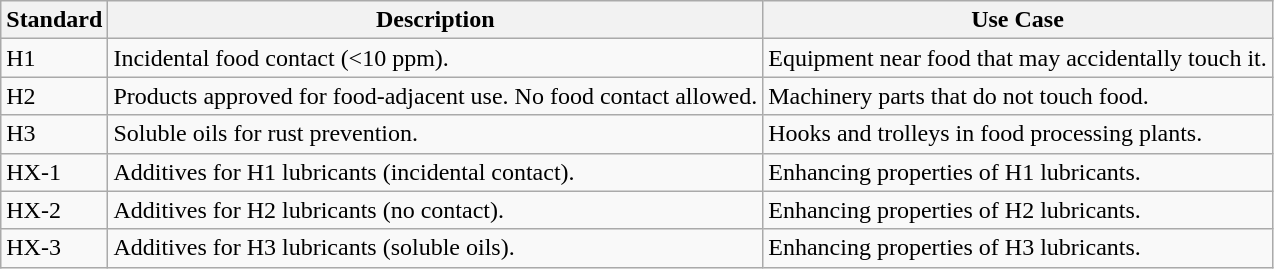<table class="wikitable">
<tr>
<th>Standard</th>
<th>Description</th>
<th>Use Case</th>
</tr>
<tr>
<td>H1</td>
<td>Incidental food contact (<10 ppm).</td>
<td>Equipment near food that may accidentally touch it.</td>
</tr>
<tr>
<td>H2</td>
<td>Products approved for food-adjacent use. No food contact allowed.</td>
<td>Machinery parts that do not touch food.</td>
</tr>
<tr>
<td>H3</td>
<td>Soluble oils for rust prevention.</td>
<td>Hooks and trolleys in food processing plants.</td>
</tr>
<tr>
<td>HX-1</td>
<td>Additives for H1 lubricants (incidental contact).</td>
<td>Enhancing properties of H1 lubricants.</td>
</tr>
<tr>
<td>HX-2</td>
<td>Additives for H2 lubricants (no contact).</td>
<td>Enhancing properties of H2 lubricants.</td>
</tr>
<tr>
<td>HX-3</td>
<td>Additives for H3 lubricants (soluble oils).</td>
<td>Enhancing properties of H3 lubricants.</td>
</tr>
</table>
